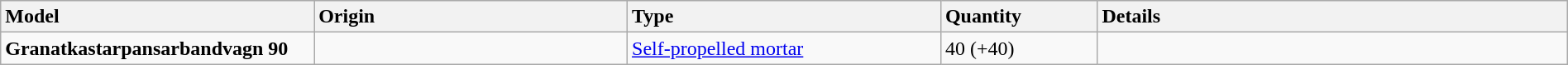<table class="wikitable" style="width:100%;">
<tr>
<th style="text-align:left;width:20%;">Model</th>
<th style="text-align:left;width:20%;">Origin</th>
<th style="text-align:left;width:20%;">Type</th>
<th style="text-align:left;width:10%;">Quantity</th>
<th style="text-align:left;width:30%;">Details</th>
</tr>
<tr>
<td><strong>Granat­kastar­pansar­band­vagn 90</strong></td>
<td></td>
<td><a href='#'>Self-propelled mortar</a></td>
<td>40 (+40)</td>
<td></td>
</tr>
</table>
